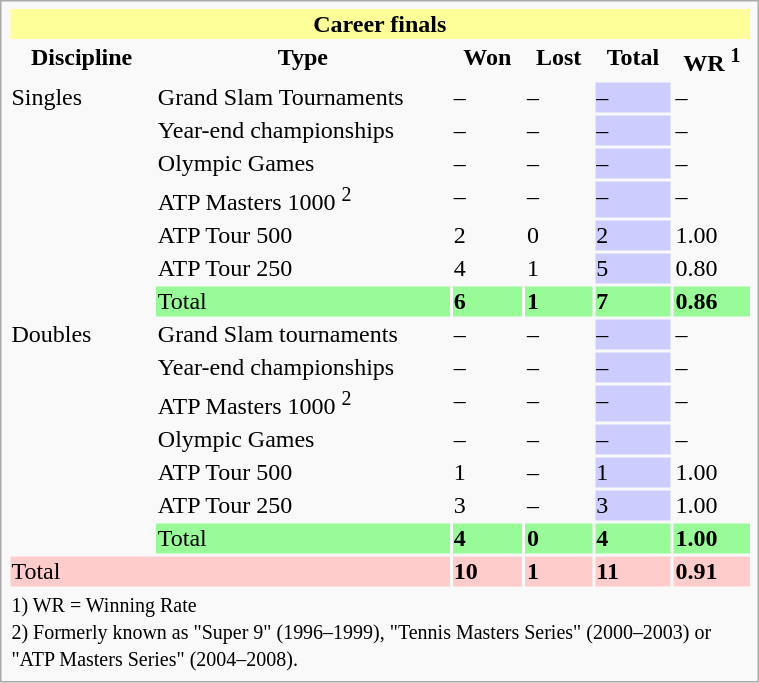<table class="infobox vcard vevent" width="40%">
<tr bgcolor=FFFF99>
<th colspan=6>Career finals</th>
</tr>
<tr>
<th>Discipline</th>
<th>Type</th>
<th>Won</th>
<th>Lost</th>
<th>Total</th>
<th>WR <sup>1</sup></th>
</tr>
<tr>
<td rowspan=7>Singles</td>
<td>Grand Slam Tournaments</td>
<td>–</td>
<td>–</td>
<td style="background:#ccf; ">–</td>
<td>–</td>
</tr>
<tr>
<td>Year-end championships</td>
<td>–</td>
<td>–</td>
<td style="background:#ccf; ">–</td>
<td>–</td>
</tr>
<tr>
<td>Olympic Games</td>
<td>–</td>
<td>–</td>
<td style="background:#ccf; ">–</td>
<td>–</td>
</tr>
<tr>
<td>ATP Masters 1000 <sup>2</sup></td>
<td>–</td>
<td>–</td>
<td style="background:#ccf; ">–</td>
<td>–</td>
</tr>
<tr>
<td>ATP Tour 500</td>
<td>2</td>
<td>0</td>
<td style="background:#ccf; ">2</td>
<td>1.00</td>
</tr>
<tr>
<td>ATP Tour 250</td>
<td>4</td>
<td>1</td>
<td style="background:#ccf; ">5</td>
<td>0.80</td>
</tr>
<tr bgcolor=98fb98>
<td>Total</td>
<td><strong>6</strong></td>
<td><strong>1</strong></td>
<td><strong>7</strong></td>
<td><strong>0.86</strong></td>
</tr>
<tr>
<td rowspan=7>Doubles</td>
<td>Grand Slam tournaments</td>
<td>–</td>
<td>–</td>
<td style="background:#ccf;">–</td>
<td>–</td>
</tr>
<tr>
<td>Year-end championships</td>
<td>–</td>
<td>–</td>
<td style="background:#ccf;">–</td>
<td>–</td>
</tr>
<tr>
<td>ATP Masters 1000 <sup>2</sup></td>
<td>–</td>
<td>–</td>
<td style="background:#ccf;  ">–</td>
<td>–</td>
</tr>
<tr>
<td>Olympic Games</td>
<td>–</td>
<td>–</td>
<td style="background:#ccf;  ">–</td>
<td>–</td>
</tr>
<tr>
<td>ATP Tour 500</td>
<td>1</td>
<td>–</td>
<td style="background:#ccf; ">1</td>
<td>1.00</td>
</tr>
<tr>
<td>ATP Tour 250</td>
<td>3</td>
<td>–</td>
<td style="background:#ccf; ">3</td>
<td>1.00</td>
</tr>
<tr bgcolor=98fb98>
<td>Total</td>
<td><strong>4</strong></td>
<td><strong>0</strong></td>
<td><strong>4</strong></td>
<td><strong>1.00</strong></td>
</tr>
<tr bgcolor=FFCCCC>
<td colspan=2>Total</td>
<td><strong>10</strong></td>
<td><strong>1</strong></td>
<td><strong>11</strong></td>
<td><strong>0.91</strong></td>
</tr>
<tr>
<td colspan=6><small>1) WR = Winning Rate <br>2) Formerly known as "Super 9" (1996–1999), "Tennis Masters Series" (2000–2003) or "ATP Masters Series" (2004–2008).</small></td>
</tr>
</table>
